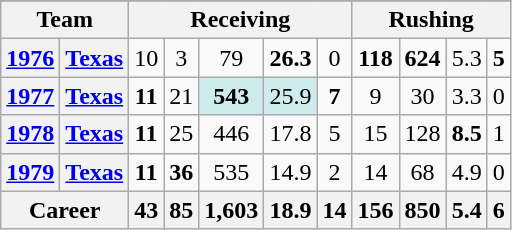<table class="wikitable" style="text-align:center;">
<tr>
</tr>
<tr>
<th colspan="2">Team</th>
<th colspan="5">Receiving</th>
<th colspan="5">Rushing</th>
</tr>
<tr>
<th><a href='#'>1976</a></th>
<th><a href='#'>Texas</a></th>
<td>10</td>
<td>3</td>
<td>79</td>
<td><strong>26.3</strong></td>
<td>0</td>
<td><strong>118</strong></td>
<td><strong>624</strong></td>
<td>5.3</td>
<td><strong>5</strong></td>
</tr>
<tr>
<th><a href='#'>1977</a></th>
<th><a href='#'>Texas</a></th>
<td><strong>11</strong></td>
<td>21</td>
<td style="background:#cfecec;"><strong>543</strong></td>
<td style="background:#cfecec;">25.9</td>
<td><strong>7</strong></td>
<td>9</td>
<td>30</td>
<td>3.3</td>
<td>0</td>
</tr>
<tr>
<th><a href='#'>1978</a></th>
<th><a href='#'>Texas</a></th>
<td><strong>11</strong></td>
<td>25</td>
<td>446</td>
<td>17.8</td>
<td>5</td>
<td>15</td>
<td>128</td>
<td><strong>8.5</strong></td>
<td>1</td>
</tr>
<tr>
<th><a href='#'>1979</a></th>
<th><a href='#'>Texas</a></th>
<td><strong>11</strong></td>
<td><strong>36</strong></td>
<td>535</td>
<td>14.9</td>
<td>2</td>
<td>14</td>
<td>68</td>
<td>4.9</td>
<td>0</td>
</tr>
<tr>
<th colspan="2">Career</th>
<th>43</th>
<th>85</th>
<th>1,603</th>
<th>18.9</th>
<th>14</th>
<th>156</th>
<th>850</th>
<th>5.4</th>
<th>6</th>
</tr>
</table>
